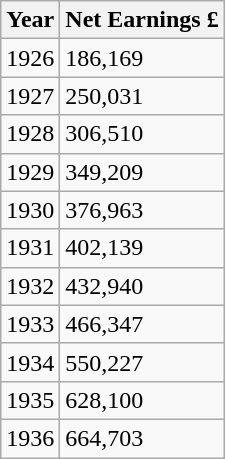<table class="wikitable">
<tr>
<th>Year</th>
<th>Net Earnings £</th>
</tr>
<tr>
<td>1926</td>
<td>186,169</td>
</tr>
<tr>
<td>1927</td>
<td>250,031</td>
</tr>
<tr>
<td>1928</td>
<td>306,510</td>
</tr>
<tr>
<td>1929</td>
<td>349,209</td>
</tr>
<tr>
<td>1930</td>
<td>376,963</td>
</tr>
<tr>
<td>1931</td>
<td>402,139</td>
</tr>
<tr>
<td>1932</td>
<td>432,940</td>
</tr>
<tr>
<td>1933</td>
<td>466,347</td>
</tr>
<tr>
<td>1934</td>
<td>550,227</td>
</tr>
<tr>
<td>1935</td>
<td>628,100</td>
</tr>
<tr>
<td>1936</td>
<td>664,703</td>
</tr>
</table>
